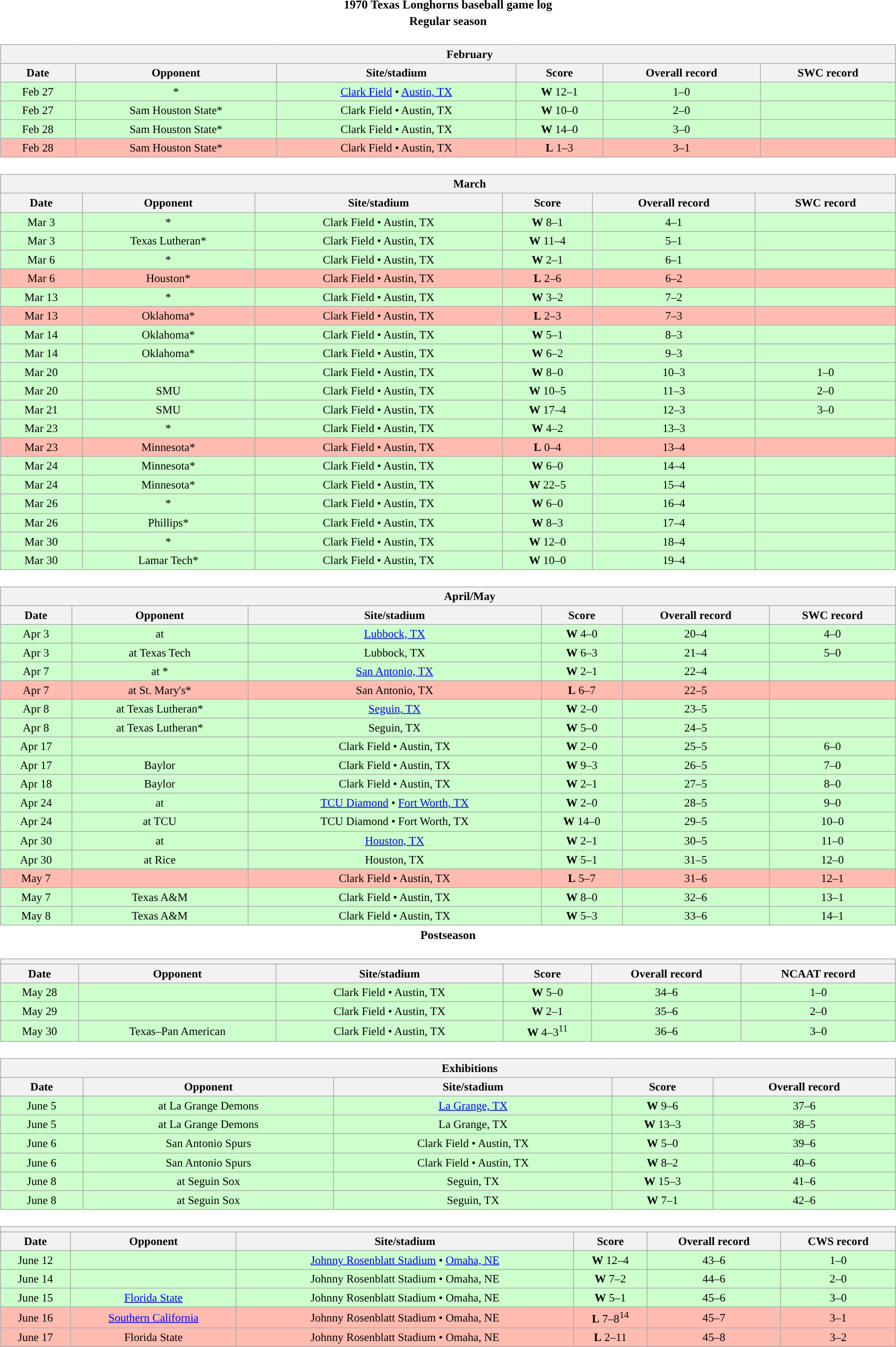<table class="toccolours" width=95% style="margin:1.5em auto; text-align:center;">
<tr>
<th colspan=2>1970 Texas Longhorns baseball game log</th>
</tr>
<tr>
<th colspan=2>Regular season</th>
</tr>
<tr valign="top">
<td><br><table class="wikitable collapsible collapsed" style="margin:auto; font-size:95%; width:100%">
<tr>
<th colspan=11 style="padding-left:4em;">February</th>
</tr>
<tr>
<th>Date</th>
<th>Opponent</th>
<th>Site/stadium</th>
<th>Score</th>
<th>Overall record</th>
<th>SWC record</th>
</tr>
<tr bgcolor=ccffcc>
<td>Feb 27</td>
<td>*</td>
<td><a href='#'>Clark Field</a> • <a href='#'>Austin, TX</a></td>
<td><strong>W</strong> 12–1</td>
<td>1–0</td>
<td></td>
</tr>
<tr bgcolor=ccffcc>
<td>Feb 27</td>
<td>Sam Houston State*</td>
<td>Clark Field • Austin, TX</td>
<td><strong>W</strong> 10–0</td>
<td>2–0</td>
<td></td>
</tr>
<tr bgcolor=ccffcc>
<td>Feb 28</td>
<td>Sam Houston State*</td>
<td>Clark Field • Austin, TX</td>
<td><strong>W</strong> 14–0</td>
<td>3–0</td>
<td></td>
</tr>
<tr bgcolor=ffbbb>
<td>Feb 28</td>
<td>Sam Houston State*</td>
<td>Clark Field • Austin, TX</td>
<td><strong>L</strong> 1–3</td>
<td>3–1</td>
<td></td>
</tr>
</table>
</td>
</tr>
<tr valign="top">
<td><br><table class="wikitable collapsible collapsed" style="margin:auto; font-size:95%; width:100%">
<tr>
<th colspan=11 style="padding-left:4em;">March</th>
</tr>
<tr>
<th>Date</th>
<th>Opponent</th>
<th>Site/stadium</th>
<th>Score</th>
<th>Overall record</th>
<th>SWC record</th>
</tr>
<tr bgcolor=ccffcc>
<td>Mar 3</td>
<td>*</td>
<td>Clark Field • Austin, TX</td>
<td><strong>W</strong> 8–1</td>
<td>4–1</td>
<td></td>
</tr>
<tr bgcolor=ccffcc>
<td>Mar 3</td>
<td>Texas Lutheran*</td>
<td>Clark Field • Austin, TX</td>
<td><strong>W</strong> 11–4</td>
<td>5–1</td>
<td></td>
</tr>
<tr bgcolor=ccffcc>
<td>Mar 6</td>
<td>*</td>
<td>Clark Field • Austin, TX</td>
<td><strong>W</strong> 2–1</td>
<td>6–1</td>
<td></td>
</tr>
<tr bgcolor=ffbbb>
<td>Mar 6</td>
<td>Houston*</td>
<td>Clark Field • Austin, TX</td>
<td><strong>L</strong> 2–6</td>
<td>6–2</td>
<td></td>
</tr>
<tr bgcolor=ccffcc>
<td>Mar 13</td>
<td>*</td>
<td>Clark Field • Austin, TX</td>
<td><strong>W</strong> 3–2</td>
<td>7–2</td>
<td></td>
</tr>
<tr bgcolor=ffbbb>
<td>Mar 13</td>
<td>Oklahoma*</td>
<td>Clark Field • Austin, TX</td>
<td><strong>L</strong> 2–3</td>
<td>7–3</td>
<td></td>
</tr>
<tr bgcolor=ccffcc>
<td>Mar 14</td>
<td>Oklahoma*</td>
<td>Clark Field • Austin, TX</td>
<td><strong>W</strong> 5–1</td>
<td>8–3</td>
<td></td>
</tr>
<tr bgcolor=ccffcc>
<td>Mar 14</td>
<td>Oklahoma*</td>
<td>Clark Field • Austin, TX</td>
<td><strong>W</strong> 6–2</td>
<td>9–3</td>
<td></td>
</tr>
<tr bgcolor=ccffcc>
<td>Mar 20</td>
<td></td>
<td>Clark Field • Austin, TX</td>
<td><strong>W</strong> 8–0</td>
<td>10–3</td>
<td>1–0</td>
</tr>
<tr bgcolor=ccffcc>
<td>Mar 20</td>
<td>SMU</td>
<td>Clark Field • Austin, TX</td>
<td><strong>W</strong> 10–5</td>
<td>11–3</td>
<td>2–0</td>
</tr>
<tr bgcolor=ccffcc>
<td>Mar 21</td>
<td>SMU</td>
<td>Clark Field • Austin, TX</td>
<td><strong>W</strong> 17–4</td>
<td>12–3</td>
<td>3–0</td>
</tr>
<tr bgcolor=ccffcc>
<td>Mar 23</td>
<td>*</td>
<td>Clark Field • Austin, TX</td>
<td><strong>W</strong> 4–2</td>
<td>13–3</td>
<td></td>
</tr>
<tr bgcolor=ffbbb>
<td>Mar 23</td>
<td>Minnesota*</td>
<td>Clark Field • Austin, TX</td>
<td><strong>L</strong> 0–4</td>
<td>13–4</td>
<td></td>
</tr>
<tr bgcolor=ccffcc>
<td>Mar 24</td>
<td>Minnesota*</td>
<td>Clark Field • Austin, TX</td>
<td><strong>W</strong> 6–0</td>
<td>14–4</td>
<td></td>
</tr>
<tr bgcolor=ccffcc>
<td>Mar 24</td>
<td>Minnesota*</td>
<td>Clark Field • Austin, TX</td>
<td><strong>W</strong> 22–5</td>
<td>15–4</td>
<td></td>
</tr>
<tr bgcolor=ccffcc>
<td>Mar 26</td>
<td>*</td>
<td>Clark Field • Austin, TX</td>
<td><strong>W</strong> 6–0</td>
<td>16–4</td>
<td></td>
</tr>
<tr bgcolor=ccffcc>
<td>Mar 26</td>
<td>Phillips*</td>
<td>Clark Field • Austin, TX</td>
<td><strong>W</strong> 8–3</td>
<td>17–4</td>
<td></td>
</tr>
<tr bgcolor=ccffcc>
<td>Mar 30</td>
<td>*</td>
<td>Clark Field • Austin, TX</td>
<td><strong>W</strong> 12–0</td>
<td>18–4</td>
<td></td>
</tr>
<tr bgcolor=ccffcc>
<td>Mar 30</td>
<td>Lamar Tech*</td>
<td>Clark Field • Austin, TX</td>
<td><strong>W</strong> 10–0</td>
<td>19–4</td>
<td></td>
</tr>
</table>
</td>
</tr>
<tr>
<td><br><table class="wikitable collapsible collapsed" style="margin:auto; font-size:95%; width:100%">
<tr>
<th colspan=11 style="padding-left:4em;">April/May</th>
</tr>
<tr>
<th>Date</th>
<th>Opponent</th>
<th>Site/stadium</th>
<th>Score</th>
<th>Overall record</th>
<th>SWC record</th>
</tr>
<tr bgcolor=ccffcc>
<td>Apr 3</td>
<td>at </td>
<td><a href='#'>Lubbock, TX</a></td>
<td><strong>W</strong> 4–0</td>
<td>20–4</td>
<td>4–0</td>
</tr>
<tr bgcolor=ccffcc>
<td>Apr 3</td>
<td>at Texas Tech</td>
<td>Lubbock, TX</td>
<td><strong>W</strong> 6–3</td>
<td>21–4</td>
<td>5–0</td>
</tr>
<tr bgcolor=ccffcc>
<td>Apr 7</td>
<td>at *</td>
<td><a href='#'>San Antonio, TX</a></td>
<td><strong>W</strong> 2–1</td>
<td>22–4</td>
<td></td>
</tr>
<tr bgcolor=ffbbb>
<td>Apr 7</td>
<td>at St. Mary's*</td>
<td>San Antonio, TX</td>
<td><strong>L</strong> 6–7</td>
<td>22–5</td>
<td></td>
</tr>
<tr bgcolor=ccffcc>
<td>Apr 8</td>
<td>at Texas Lutheran*</td>
<td><a href='#'>Seguin, TX</a></td>
<td><strong>W</strong> 2–0</td>
<td>23–5</td>
<td></td>
</tr>
<tr bgcolor=ccffcc>
<td>Apr 8</td>
<td>at Texas Lutheran*</td>
<td>Seguin, TX</td>
<td><strong>W</strong> 5–0</td>
<td>24–5</td>
<td></td>
</tr>
<tr bgcolor=ccffcc>
<td>Apr 17</td>
<td></td>
<td>Clark Field • Austin, TX</td>
<td><strong>W</strong> 2–0</td>
<td>25–5</td>
<td>6–0</td>
</tr>
<tr bgcolor=ccffcc>
<td>Apr 17</td>
<td>Baylor</td>
<td>Clark Field • Austin, TX</td>
<td><strong>W</strong> 9–3</td>
<td>26–5</td>
<td>7–0</td>
</tr>
<tr bgcolor=ccffcc>
<td>Apr 18</td>
<td>Baylor</td>
<td>Clark Field • Austin, TX</td>
<td><strong>W</strong> 2–1</td>
<td>27–5</td>
<td>8–0</td>
</tr>
<tr bgcolor=ccffcc>
<td>Apr 24</td>
<td>at </td>
<td><a href='#'>TCU Diamond</a> • <a href='#'>Fort Worth, TX</a></td>
<td><strong>W</strong> 2–0</td>
<td>28–5</td>
<td>9–0</td>
</tr>
<tr bgcolor=ccffcc>
<td>Apr 24</td>
<td>at TCU</td>
<td>TCU Diamond • Fort Worth, TX</td>
<td><strong>W</strong> 14–0</td>
<td>29–5</td>
<td>10–0</td>
</tr>
<tr bgcolor=ccffcc>
<td>Apr 30</td>
<td>at </td>
<td><a href='#'>Houston, TX</a></td>
<td><strong>W</strong> 2–1</td>
<td>30–5</td>
<td>11–0</td>
</tr>
<tr bgcolor=ccffcc>
<td>Apr 30</td>
<td>at Rice</td>
<td>Houston, TX</td>
<td><strong>W</strong> 5–1</td>
<td>31–5</td>
<td>12–0</td>
</tr>
<tr bgcolor=ffbbb>
<td>May 7</td>
<td></td>
<td>Clark Field • Austin, TX</td>
<td><strong>L</strong> 5–7</td>
<td>31–6</td>
<td>12–1</td>
</tr>
<tr bgcolor=ccffcc>
<td>May 7</td>
<td>Texas A&M</td>
<td>Clark Field • Austin, TX</td>
<td><strong>W</strong> 8–0</td>
<td>32–6</td>
<td>13–1</td>
</tr>
<tr bgcolor=ccffcc>
<td>May 8</td>
<td>Texas A&M</td>
<td>Clark Field • Austin, TX</td>
<td><strong>W</strong> 5–3</td>
<td>33–6</td>
<td>14–1</td>
</tr>
</table>
</td>
</tr>
<tr>
<th colspan=2>Postseason</th>
</tr>
<tr>
<td><br><table class="wikitable collapsible collapsed" style="margin:auto; font-size:95%; width:100%">
<tr>
<th colspan=11 style="padding-left:4em; "></th>
</tr>
<tr>
<th>Date</th>
<th>Opponent</th>
<th>Site/stadium</th>
<th>Score</th>
<th>Overall record</th>
<th>NCAAT record</th>
</tr>
<tr bgcolor=ccffcc>
<td>May 28</td>
<td></td>
<td>Clark Field • Austin, TX</td>
<td><strong>W</strong> 5–0</td>
<td>34–6</td>
<td>1–0</td>
</tr>
<tr bgcolor=ccffcc>
<td>May 29</td>
<td></td>
<td>Clark Field • Austin, TX</td>
<td><strong>W</strong> 2–1</td>
<td>35–6</td>
<td>2–0</td>
</tr>
<tr bgcolor=ccffcc>
<td>May 30</td>
<td>Texas–Pan American</td>
<td>Clark Field • Austin, TX</td>
<td><strong>W</strong> 4–3<sup>11</sup></td>
<td>36–6</td>
<td>3–0</td>
</tr>
</table>
</td>
</tr>
<tr valign="top">
<td><br><table class="wikitable collapsible collapsed" style="margin:auto; font-size:95%; width:100%">
<tr>
<th colspan=11 style="padding-left:4em; ">Exhibitions</th>
</tr>
<tr>
<th>Date</th>
<th>Opponent</th>
<th>Site/stadium</th>
<th>Score</th>
<th>Overall record</th>
</tr>
<tr bgcolor=ccffcc>
<td>June 5</td>
<td>at La Grange Demons</td>
<td><a href='#'>La Grange, TX</a></td>
<td><strong>W</strong> 9–6</td>
<td>37–6</td>
</tr>
<tr bgcolor=ccffcc>
<td>June 5</td>
<td>at La Grange Demons</td>
<td>La Grange, TX</td>
<td><strong>W</strong> 13–3</td>
<td>38–5</td>
</tr>
<tr bgcolor=ccffcc>
<td>June 6</td>
<td>San Antonio Spurs</td>
<td>Clark Field • Austin, TX</td>
<td><strong>W</strong> 5–0</td>
<td>39–6</td>
</tr>
<tr bgcolor=ccffcc>
<td>June 6</td>
<td>San Antonio Spurs</td>
<td>Clark Field • Austin, TX</td>
<td><strong>W</strong> 8–2</td>
<td>40–6</td>
</tr>
<tr bgcolor=ccffcc>
<td>June 8</td>
<td>at Seguin Sox</td>
<td>Seguin, TX</td>
<td><strong>W</strong> 15–3</td>
<td>41–6</td>
</tr>
<tr bgcolor=ccffcc>
<td>June 8</td>
<td>at Seguin Sox</td>
<td>Seguin, TX</td>
<td><strong>W</strong> 7–1</td>
<td>42–6</td>
</tr>
</table>
</td>
</tr>
<tr>
<td><br><table class="wikitable collapsible collapsed" style="margin:auto; font-size:95%; width:100%">
<tr>
<th colspan=11 style="padding-left:4em; "></th>
</tr>
<tr>
<th>Date</th>
<th>Opponent</th>
<th>Site/stadium</th>
<th>Score</th>
<th>Overall record</th>
<th>CWS record</th>
</tr>
<tr bgcolor=ccffcc>
<td>June 12</td>
<td></td>
<td><a href='#'>Johnny Rosenblatt Stadium</a> • <a href='#'>Omaha, NE</a></td>
<td><strong>W</strong> 12–4</td>
<td>43–6</td>
<td>1–0</td>
</tr>
<tr bgcolor=ccffcc>
<td>June 14</td>
<td></td>
<td>Johnny Rosenblatt Stadium • Omaha, NE</td>
<td><strong>W</strong> 7–2</td>
<td>44–6</td>
<td>2–0</td>
</tr>
<tr bgcolor=ccffcc>
<td>June 15</td>
<td><a href='#'>Florida State</a></td>
<td>Johnny Rosenblatt Stadium • Omaha, NE</td>
<td><strong>W</strong> 5–1</td>
<td>45–6</td>
<td>3–0</td>
</tr>
<tr bgcolor=ffbbb>
<td>June 16</td>
<td><a href='#'>Southern California</a></td>
<td>Johnny Rosenblatt Stadium • Omaha, NE</td>
<td><strong>L</strong> 7–8<sup>14</sup></td>
<td>45–7</td>
<td>3–1</td>
</tr>
<tr bgcolor=ffbbb>
<td>June 17</td>
<td>Florida State</td>
<td>Johnny Rosenblatt Stadium • Omaha, NE</td>
<td><strong>L</strong> 2–11</td>
<td>45–8</td>
<td>3–2</td>
</tr>
</table>
</td>
</tr>
</table>
